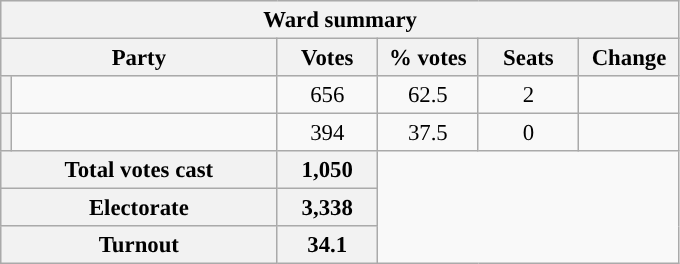<table class="wikitable" style="font-size: 95%;">
<tr style="background-color:#E9E9E9">
<th colspan="6">Ward summary</th>
</tr>
<tr style="background-color:#E9E9E9">
<th colspan="2">Party</th>
<th style="width: 60px">Votes</th>
<th style="width: 60px">% votes</th>
<th style="width: 60px">Seats</th>
<th style="width: 60px">Change</th>
</tr>
<tr>
<th style="background-color: "></th>
<td style="width: 170px"><a href='#'></a></td>
<td align="center">656</td>
<td align="center">62.5</td>
<td align="center">2</td>
<td align="center"></td>
</tr>
<tr>
<th style="background-color: "></th>
<td style="width: 170px"><a href='#'></a></td>
<td align="center">394</td>
<td align="center">37.5</td>
<td align="center">0</td>
<td align="center"></td>
</tr>
<tr style="background-color:#E9E9E9">
<th colspan="2">Total votes cast</th>
<th style="width: 60px">1,050</th>
</tr>
<tr style="background-color:#E9E9E9">
<th colspan="2">Electorate</th>
<th style="width: 60px">3,338</th>
</tr>
<tr style="background-color:#E9E9E9">
<th colspan="2">Turnout</th>
<th style="width: 60px">34.1</th>
</tr>
</table>
